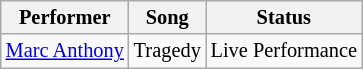<table class="wikitable" style="font-size:85%">
<tr>
<th>Performer</th>
<th>Song</th>
<th>Status</th>
</tr>
<tr>
<td> <a href='#'>Marc Anthony</a></td>
<td>Tragedy</td>
<td>Live Performance</td>
</tr>
</table>
